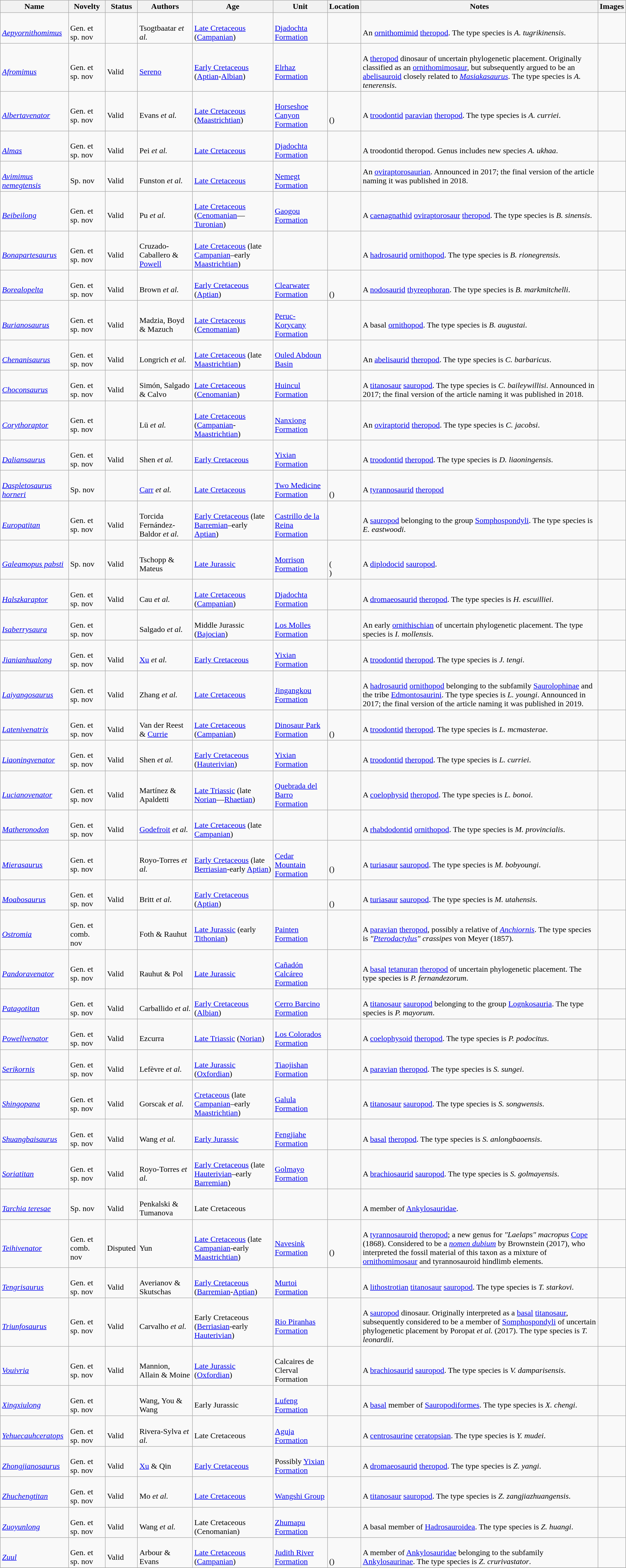<table class="wikitable sortable" align="center" width="100%">
<tr>
<th>Name</th>
<th>Novelty</th>
<th>Status</th>
<th>Authors</th>
<th>Age</th>
<th>Unit</th>
<th>Location</th>
<th>Notes</th>
<th>Images</th>
</tr>
<tr>
<td><br><em><a href='#'>Aepyornithomimus</a></em></td>
<td><br>Gen. et sp. nov</td>
<td></td>
<td><br>Tsogtbaatar <em>et al.</em></td>
<td><br><a href='#'>Late Cretaceous</a> (<a href='#'>Campanian</a>)</td>
<td><br><a href='#'>Djadochta Formation</a></td>
<td><br></td>
<td><br>An <a href='#'>ornithomimid</a> <a href='#'>theropod</a>. The type species is <em>A. tugrikinensis</em>.</td>
<td></td>
</tr>
<tr>
<td><br><em><a href='#'>Afromimus</a></em></td>
<td><br>Gen. et sp. nov</td>
<td><br>Valid</td>
<td><br><a href='#'>Sereno</a></td>
<td><br><a href='#'>Early Cretaceous</a> (<a href='#'>Aptian</a>-<a href='#'>Albian</a>)</td>
<td><br><a href='#'>Elrhaz Formation</a></td>
<td><br></td>
<td><br>A <a href='#'>theropod</a> dinosaur of uncertain phylogenetic placement. Originally classified as an <a href='#'>ornithomimosaur</a>, but subsequently argued to be an <a href='#'>abelisauroid</a> closely related to <em><a href='#'>Masiakasaurus</a></em>. The type species is <em>A. tenerensis</em>.</td>
<td></td>
</tr>
<tr>
<td><br><em><a href='#'>Albertavenator</a></em></td>
<td><br>Gen. et sp. nov</td>
<td><br>Valid</td>
<td><br>Evans <em>et al.</em></td>
<td><br><a href='#'>Late Cretaceous</a> (<a href='#'>Maastrichtian</a>)</td>
<td><br><a href='#'>Horseshoe Canyon Formation</a></td>
<td><br><br>()</td>
<td><br>A <a href='#'>troodontid</a> <a href='#'>paravian</a> <a href='#'>theropod</a>. The type species is <em>A. curriei</em>.</td>
<td></td>
</tr>
<tr>
<td><br><em><a href='#'>Almas</a></em></td>
<td><br>Gen. et sp. nov</td>
<td><br>Valid</td>
<td><br>Pei <em>et al.</em></td>
<td><br><a href='#'>Late Cretaceous</a></td>
<td><br><a href='#'>Djadochta Formation</a></td>
<td><br></td>
<td><br>A troodontid theropod. Genus includes new species <em>A. ukhaa</em>.</td>
<td><br></td>
</tr>
<tr>
<td><br><em><a href='#'>Avimimus nemegtensis</a></em></td>
<td><br>Sp. nov</td>
<td><br>Valid</td>
<td><br>Funston <em>et al.</em></td>
<td><br><a href='#'>Late Cretaceous</a></td>
<td><br><a href='#'>Nemegt Formation</a></td>
<td><br></td>
<td>An <a href='#'>oviraptorosaurian</a>. Announced in 2017; the final version of the article naming it was published in 2018.</td>
<td></td>
</tr>
<tr>
<td><br><em><a href='#'>Beibeilong</a></em></td>
<td><br>Gen. et sp. nov</td>
<td><br>Valid</td>
<td><br>Pu <em>et al.</em></td>
<td><br><a href='#'>Late Cretaceous</a> (<a href='#'>Cenomanian</a>—<a href='#'>Turonian</a>)</td>
<td><br><a href='#'>Gaogou Formation</a></td>
<td><br></td>
<td><br>A <a href='#'>caenagnathid</a> <a href='#'>oviraptorosaur</a> <a href='#'>theropod</a>. The type species is <em>B. sinensis</em>.</td>
<td></td>
</tr>
<tr>
<td><br><em><a href='#'>Bonapartesaurus</a></em></td>
<td><br>Gen. et sp. nov</td>
<td><br>Valid</td>
<td><br>Cruzado-Caballero & <a href='#'>Powell</a></td>
<td><br><a href='#'>Late Cretaceous</a> (late <a href='#'>Campanian</a>–early <a href='#'>Maastrichtian</a>)</td>
<td></td>
<td><br></td>
<td><br>A <a href='#'>hadrosaurid</a> <a href='#'>ornithopod</a>. The type species is <em>B. rionegrensis</em>.</td>
<td></td>
</tr>
<tr>
<td><br><em><a href='#'>Borealopelta</a></em></td>
<td><br>Gen. et sp. nov</td>
<td><br>Valid</td>
<td><br>Brown <em>et al.</em></td>
<td><br><a href='#'>Early Cretaceous</a> (<a href='#'>Aptian</a>)</td>
<td><br><a href='#'>Clearwater Formation</a></td>
<td><br><br>()</td>
<td><br>A <a href='#'>nodosaurid</a> <a href='#'>thyreophoran</a>. The type species is <em>B. markmitchelli</em>.</td>
<td><br></td>
</tr>
<tr>
<td><br><em><a href='#'>Burianosaurus</a></em></td>
<td><br>Gen. et sp. nov</td>
<td><br>Valid</td>
<td><br>Madzia, Boyd & Mazuch</td>
<td><br><a href='#'>Late Cretaceous</a> (<a href='#'>Cenomanian</a>)</td>
<td><br><a href='#'>Peruc-Korycany Formation</a></td>
<td><br></td>
<td><br>A basal <a href='#'>ornithopod</a>. The type species is <em>B. augustai</em>.</td>
<td></td>
</tr>
<tr>
<td><br><em><a href='#'>Chenanisaurus</a></em></td>
<td><br>Gen. et sp. nov</td>
<td><br>Valid</td>
<td><br>Longrich <em>et al.</em></td>
<td><br><a href='#'>Late Cretaceous</a> (late <a href='#'>Maastrichtian</a>)</td>
<td><br><a href='#'>Ouled Abdoun Basin</a></td>
<td><br></td>
<td><br>An <a href='#'>abelisaurid</a> <a href='#'>theropod</a>. The type species is <em>C. barbaricus</em>.</td>
<td></td>
</tr>
<tr>
<td><br><em><a href='#'>Choconsaurus</a></em></td>
<td><br>Gen. et sp. nov</td>
<td><br>Valid</td>
<td><br>Simón, Salgado & Calvo</td>
<td><br><a href='#'>Late Cretaceous</a> (<a href='#'>Cenomanian</a>)</td>
<td><br><a href='#'>Huincul Formation</a></td>
<td><br></td>
<td><br>A <a href='#'>titanosaur</a> <a href='#'>sauropod</a>. The type species is <em>C. baileywillisi</em>. Announced in 2017; the final version of the article naming it was published in 2018.</td>
<td></td>
</tr>
<tr>
<td><br><em><a href='#'>Corythoraptor</a></em></td>
<td><br>Gen. et sp. nov</td>
<td></td>
<td><br>Lü <em>et al.</em></td>
<td><br><a href='#'>Late Cretaceous</a> (<a href='#'>Campanian</a>-<a href='#'>Maastrichtian</a>)</td>
<td><br><a href='#'>Nanxiong Formation</a></td>
<td><br></td>
<td><br>An <a href='#'>oviraptorid</a> <a href='#'>theropod</a>. The type species is <em>C. jacobsi</em>.</td>
<td></td>
</tr>
<tr>
<td><br><em><a href='#'>Daliansaurus</a></em></td>
<td><br>Gen. et sp. nov</td>
<td><br>Valid</td>
<td><br>Shen <em>et al.</em></td>
<td><br><a href='#'>Early Cretaceous</a></td>
<td><br><a href='#'>Yixian Formation</a></td>
<td><br></td>
<td><br>A <a href='#'>troodontid</a> <a href='#'>theropod</a>. The type species is <em>D. liaoningensis</em>.</td>
<td></td>
</tr>
<tr>
<td><br><em><a href='#'>Daspletosaurus horneri</a></em></td>
<td><br>Sp. nov</td>
<td></td>
<td><br><a href='#'>Carr</a> <em>et al.</em></td>
<td><br><a href='#'>Late Cretaceous</a></td>
<td><br><a href='#'>Two Medicine Formation</a></td>
<td><br><br>()</td>
<td><br>A <a href='#'>tyrannosaurid</a> <a href='#'>theropod</a></td>
<td></td>
</tr>
<tr>
<td><br><em><a href='#'>Europatitan</a></em></td>
<td><br>Gen. et sp. nov</td>
<td><br>Valid</td>
<td><br>Torcida Fernández-Baldor <em>et al.</em></td>
<td><br><a href='#'>Early Cretaceous</a> (late <a href='#'>Barremian</a>–early <a href='#'>Aptian</a>)</td>
<td><br><a href='#'>Castrillo de la Reina Formation</a></td>
<td><br></td>
<td><br>A <a href='#'>sauropod</a> belonging to the group <a href='#'>Somphospondyli</a>. The type species is <em>E. eastwoodi</em>.</td>
<td></td>
</tr>
<tr>
<td><br><em><a href='#'>Galeamopus pabsti</a></em></td>
<td><br>Sp. nov</td>
<td><br>Valid</td>
<td><br>Tschopp & Mateus</td>
<td><br><a href='#'>Late Jurassic</a></td>
<td><br><a href='#'>Morrison Formation</a></td>
<td><br><br>(<br>)</td>
<td><br>A <a href='#'>diplodocid</a> <a href='#'>sauropod</a>.</td>
<td></td>
</tr>
<tr>
<td><br><em><a href='#'>Halszkaraptor</a></em></td>
<td><br>Gen. et sp. nov</td>
<td><br>Valid</td>
<td><br>Cau <em>et al.</em></td>
<td><br><a href='#'>Late Cretaceous</a> (<a href='#'>Campanian</a>)</td>
<td><br><a href='#'>Djadochta Formation</a></td>
<td><br></td>
<td><br>A <a href='#'>dromaeosaurid</a> <a href='#'>theropod</a>. The type species is <em>H. escuilliei</em>.</td>
<td></td>
</tr>
<tr>
<td><br><em><a href='#'>Isaberrysaura</a></em></td>
<td><br>Gen. et sp. nov</td>
<td></td>
<td><br>Salgado <em>et al.</em></td>
<td><br>Middle Jurassic (<a href='#'>Bajocian</a>)</td>
<td><br><a href='#'>Los Molles Formation</a></td>
<td><br></td>
<td><br>An early <a href='#'>ornithischian</a> of uncertain phylogenetic placement. The type species is <em>I. mollensis</em>.</td>
<td></td>
</tr>
<tr>
<td><br><em><a href='#'>Jianianhualong</a></em></td>
<td><br>Gen. et sp. nov</td>
<td><br>Valid</td>
<td><br><a href='#'>Xu</a> <em>et al.</em></td>
<td><br><a href='#'>Early Cretaceous</a></td>
<td><br><a href='#'>Yixian Formation</a></td>
<td><br></td>
<td><br>A <a href='#'>troodontid</a> <a href='#'>theropod</a>. The type species is <em>J. tengi</em>.</td>
<td></td>
</tr>
<tr>
<td><br><em><a href='#'>Laiyangosaurus</a></em></td>
<td><br>Gen. et sp. nov</td>
<td><br>Valid</td>
<td><br>Zhang <em>et al.</em></td>
<td><br><a href='#'>Late Cretaceous</a></td>
<td><br><a href='#'>Jingangkou Formation</a></td>
<td><br></td>
<td><br>A <a href='#'>hadrosaurid</a> <a href='#'>ornithopod</a> belonging to the subfamily <a href='#'>Saurolophinae</a> and the tribe <a href='#'>Edmontosaurini</a>. The type species is <em>L. youngi</em>. Announced in 2017; the final version of the article naming it was published in 2019.</td>
<td></td>
</tr>
<tr>
<td><br><em><a href='#'>Latenivenatrix</a></em></td>
<td><br>Gen. et sp. nov</td>
<td><br>Valid</td>
<td><br>Van der Reest & <a href='#'>Currie</a></td>
<td><br><a href='#'>Late Cretaceous</a> (<a href='#'>Campanian</a>)</td>
<td><br><a href='#'>Dinosaur Park Formation</a></td>
<td><br><br>()</td>
<td><br>A <a href='#'>troodontid</a> <a href='#'>theropod</a>. The type species is <em>L. mcmasterae</em>.</td>
<td></td>
</tr>
<tr>
<td><br><em><a href='#'>Liaoningvenator</a></em></td>
<td><br>Gen. et sp. nov</td>
<td><br>Valid</td>
<td><br>Shen <em>et al.</em></td>
<td><br><a href='#'>Early Cretaceous</a> (<a href='#'>Hauterivian</a>)</td>
<td><br><a href='#'>Yixian Formation</a></td>
<td><br></td>
<td><br>A <a href='#'>troodontid</a> <a href='#'>theropod</a>. The type species is <em>L. curriei</em>.</td>
<td></td>
</tr>
<tr>
<td><br><em><a href='#'>Lucianovenator</a></em></td>
<td><br>Gen. et sp. nov</td>
<td><br>Valid</td>
<td><br>Martínez & Apaldetti</td>
<td><br><a href='#'>Late Triassic</a> (late <a href='#'>Norian</a>—<a href='#'>Rhaetian</a>)</td>
<td><br><a href='#'>Quebrada del Barro Formation</a></td>
<td><br></td>
<td><br>A <a href='#'>coelophysid</a> <a href='#'>theropod</a>. The type species is <em>L. bonoi</em>.</td>
<td></td>
</tr>
<tr>
<td><br><em><a href='#'>Matheronodon</a></em></td>
<td><br>Gen. et sp. nov</td>
<td><br>Valid</td>
<td><br><a href='#'>Godefroit</a> <em>et al.</em></td>
<td><br><a href='#'>Late Cretaceous</a> (late <a href='#'>Campanian</a>)</td>
<td></td>
<td><br></td>
<td><br>A <a href='#'>rhabdodontid</a> <a href='#'>ornithopod</a>. The type species is <em>M. provincialis</em>.</td>
<td></td>
</tr>
<tr>
<td><br><em><a href='#'>Mierasaurus</a></em></td>
<td><br>Gen. et sp. nov</td>
<td></td>
<td><br>Royo-Torres <em>et al.</em></td>
<td><br><a href='#'>Early Cretaceous</a> (late <a href='#'>Berriasian</a>-early <a href='#'>Aptian</a>)</td>
<td><br><a href='#'>Cedar Mountain Formation</a></td>
<td><br><br>()</td>
<td><br>A <a href='#'>turiasaur</a> <a href='#'>sauropod</a>. The type species is <em>M. bobyoungi</em>.</td>
<td></td>
</tr>
<tr>
<td><br><em><a href='#'>Moabosaurus</a></em></td>
<td><br>Gen. et sp. nov</td>
<td><br>Valid</td>
<td><br>Britt <em>et al.</em></td>
<td><br><a href='#'>Early Cretaceous</a> (<a href='#'>Aptian</a>)</td>
<td></td>
<td><br><br>()</td>
<td><br>A <a href='#'>turiasaur</a> <a href='#'>sauropod</a>. The type species is <em>M. utahensis</em>.</td>
<td></td>
</tr>
<tr>
<td><br><em><a href='#'>Ostromia</a></em></td>
<td><br>Gen. et comb. nov</td>
<td></td>
<td><br>Foth & Rauhut</td>
<td><br><a href='#'>Late Jurassic</a> (early <a href='#'>Tithonian</a>)</td>
<td><br><a href='#'>Painten Formation</a></td>
<td><br></td>
<td><br>A <a href='#'>paravian</a> <a href='#'>theropod</a>, possibly a relative of <em><a href='#'>Anchiornis</a></em>. The type species is <em>"<a href='#'>Pterodactylus</a>" crassipes</em> von Meyer (1857).</td>
<td></td>
</tr>
<tr>
<td><br><em><a href='#'>Pandoravenator</a></em></td>
<td><br>Gen. et sp. nov</td>
<td><br>Valid</td>
<td><br>Rauhut & Pol</td>
<td><br><a href='#'>Late Jurassic</a></td>
<td><br><a href='#'>Cañadón Calcáreo Formation</a></td>
<td><br>
</td>
<td><br>A <a href='#'>basal</a> <a href='#'>tetanuran</a> <a href='#'>theropod</a> of uncertain phylogenetic placement. The type species is <em>P. fernandezorum</em>.</td>
<td></td>
</tr>
<tr>
<td><br><em><a href='#'>Patagotitan</a></em></td>
<td><br>Gen. et sp. nov</td>
<td><br>Valid</td>
<td><br>Carballido <em>et al.</em></td>
<td><br><a href='#'>Early Cretaceous</a> (<a href='#'>Albian</a>)</td>
<td><br><a href='#'>Cerro Barcino Formation</a></td>
<td><br></td>
<td><br>A <a href='#'>titanosaur</a> <a href='#'>sauropod</a> belonging to the group <a href='#'>Lognkosauria</a>. The type species is <em>P. mayorum</em>.</td>
<td></td>
</tr>
<tr>
<td><br><em><a href='#'>Powellvenator</a></em></td>
<td><br>Gen. et sp. nov</td>
<td><br>Valid</td>
<td><br>Ezcurra</td>
<td><br><a href='#'>Late Triassic</a> (<a href='#'>Norian</a>)</td>
<td><br><a href='#'>Los Colorados Formation</a></td>
<td><br></td>
<td><br>A <a href='#'>coelophysoid</a> <a href='#'>theropod</a>. The type species is <em>P. podocitus</em>.</td>
<td></td>
</tr>
<tr>
<td><br><em><a href='#'>Serikornis</a></em></td>
<td><br>Gen. et sp. nov</td>
<td><br>Valid</td>
<td><br>Lefèvre <em>et al.</em></td>
<td><br><a href='#'>Late Jurassic</a> (<a href='#'>Oxfordian</a>)</td>
<td><br><a href='#'>Tiaojishan Formation</a></td>
<td><br></td>
<td><br>A <a href='#'>paravian</a> <a href='#'>theropod</a>. The type species is <em>S. sungei</em>.</td>
<td></td>
</tr>
<tr>
<td><br><em><a href='#'>Shingopana</a></em></td>
<td><br>Gen. et sp. nov</td>
<td><br>Valid</td>
<td><br>Gorscak <em>et al.</em></td>
<td><br><a href='#'>Cretaceous</a> (late <a href='#'>Campanian</a>–early <a href='#'>Maastrichtian</a>)</td>
<td><br><a href='#'>Galula Formation</a></td>
<td><br></td>
<td><br>A <a href='#'>titanosaur</a> <a href='#'>sauropod</a>. The type species is <em>S. songwensis</em>.</td>
<td></td>
</tr>
<tr>
<td><br><em><a href='#'>Shuangbaisaurus</a></em></td>
<td><br>Gen. et sp. nov</td>
<td><br>Valid</td>
<td><br>Wang <em>et al.</em></td>
<td><br><a href='#'>Early Jurassic</a></td>
<td><br><a href='#'>Fengjiahe Formation</a></td>
<td><br></td>
<td><br>A <a href='#'>basal</a> <a href='#'>theropod</a>. The type species is <em>S. anlongbaoensis</em>.</td>
<td></td>
</tr>
<tr>
<td><br><em><a href='#'>Soriatitan</a></em></td>
<td><br>Gen. et sp. nov</td>
<td><br>Valid</td>
<td><br>Royo-Torres <em>et al.</em></td>
<td><br><a href='#'>Early Cretaceous</a> (late <a href='#'>Hauterivian</a>–early <a href='#'>Barremian</a>)</td>
<td><br><a href='#'>Golmayo Formation</a></td>
<td><br></td>
<td><br>A <a href='#'>brachiosaurid</a> <a href='#'>sauropod</a>. The type species is <em>S. golmayensis</em>.</td>
<td></td>
</tr>
<tr>
<td><br><em><a href='#'>Tarchia teresae</a></em></td>
<td><br>Sp. nov</td>
<td><br>Valid</td>
<td><br>Penkalski & Tumanova</td>
<td><br>Late Cretaceous</td>
<td></td>
<td><br></td>
<td><br>A member of <a href='#'>Ankylosauridae</a>.</td>
<td></td>
</tr>
<tr>
<td><br><em><a href='#'>Teihivenator</a></em></td>
<td><br>Gen. et comb. nov</td>
<td><br>Disputed</td>
<td><br>Yun</td>
<td><br><a href='#'>Late Cretaceous</a> (late <a href='#'>Campanian</a>-early <a href='#'>Maastrichtian</a>)</td>
<td><br><a href='#'>Navesink Formation</a></td>
<td><br><br>()</td>
<td><br>A <a href='#'>tyrannosauroid</a> <a href='#'>theropod</a>; a new genus for <em>"Laelaps" macropus</em> <a href='#'>Cope</a> (1868). Considered to be a <em><a href='#'>nomen dubium</a></em> by Brownstein (2017), who interpreted the fossil material of this taxon as a mixture of <a href='#'>ornithomimosaur</a> and tyrannosauroid hindlimb elements.</td>
<td></td>
</tr>
<tr>
<td><br><em><a href='#'>Tengrisaurus</a></em></td>
<td><br>Gen. et sp. nov</td>
<td><br>Valid</td>
<td><br>Averianov & Skutschas</td>
<td><br><a href='#'>Early Cretaceous</a> (<a href='#'>Barremian</a>-<a href='#'>Aptian</a>)</td>
<td><br><a href='#'>Murtoi Formation</a></td>
<td><br></td>
<td><br>A <a href='#'>lithostrotian</a> <a href='#'>titanosaur</a> <a href='#'>sauropod</a>. The type species is <em>T. starkovi</em>.</td>
<td></td>
</tr>
<tr>
<td><br><em><a href='#'>Triunfosaurus</a></em></td>
<td><br>Gen. et sp. nov</td>
<td><br>Valid</td>
<td><br>Carvalho <em>et al.</em></td>
<td><br>Early Cretaceous (<a href='#'>Berriasian</a>-early <a href='#'>Hauterivian</a>)</td>
<td><br><a href='#'>Rio Piranhas Formation</a></td>
<td><br></td>
<td><br>A <a href='#'>sauropod</a> dinosaur. Originally interpreted as a <a href='#'>basal</a> <a href='#'>titanosaur</a>, subsequently considered to be a member of <a href='#'>Somphospondyli</a> of uncertain phylogenetic placement by Poropat <em>et al.</em> (2017). The type species is <em>T. leonardii</em>.</td>
<td></td>
</tr>
<tr>
<td><br><em><a href='#'>Vouivria</a></em></td>
<td><br>Gen. et sp. nov</td>
<td><br>Valid</td>
<td><br>Mannion, Allain & Moine</td>
<td><br><a href='#'>Late Jurassic</a> (<a href='#'>Oxfordian</a>)</td>
<td><br>Calcaires de Clerval Formation</td>
<td><br></td>
<td><br>A <a href='#'>brachiosaurid</a> <a href='#'>sauropod</a>. The type species is <em>V. damparisensis</em>.</td>
<td></td>
</tr>
<tr>
<td><br><em><a href='#'>Xingxiulong</a></em></td>
<td><br>Gen. et sp. nov</td>
<td></td>
<td><br>Wang, You & Wang</td>
<td><br>Early Jurassic</td>
<td><br><a href='#'>Lufeng Formation</a></td>
<td><br></td>
<td><br>A <a href='#'>basal</a> member of <a href='#'>Sauropodiformes</a>. The type species is <em>X. chengi</em>.</td>
<td></td>
</tr>
<tr>
<td><br><em><a href='#'>Yehuecauhceratops</a></em></td>
<td><br>Gen. et sp. nov</td>
<td><br>Valid</td>
<td><br>Rivera-Sylva <em>et al.</em></td>
<td><br>Late Cretaceous</td>
<td><br><a href='#'>Aguja Formation</a></td>
<td><br></td>
<td><br>A <a href='#'>centrosaurine</a> <a href='#'>ceratopsian</a>. The type species is <em>Y. mudei</em>.</td>
<td></td>
</tr>
<tr>
<td><br><em><a href='#'>Zhongjianosaurus</a></em></td>
<td><br>Gen. et sp. nov</td>
<td><br>Valid</td>
<td><br><a href='#'>Xu</a> & Qin</td>
<td><br><a href='#'>Early Cretaceous</a></td>
<td><br>Possibly <a href='#'>Yixian Formation</a></td>
<td><br></td>
<td><br>A <a href='#'>dromaeosaurid</a> <a href='#'>theropod</a>. The type species is <em>Z. yangi</em>.</td>
<td></td>
</tr>
<tr>
<td><br><em><a href='#'>Zhuchengtitan</a></em></td>
<td><br>Gen. et sp. nov</td>
<td><br>Valid</td>
<td><br>Mo <em>et al.</em></td>
<td><br><a href='#'>Late Cretaceous</a></td>
<td><br><a href='#'>Wangshi Group</a></td>
<td><br></td>
<td><br>A <a href='#'>titanosaur</a> <a href='#'>sauropod</a>. The type species is <em>Z. zangjiazhuangensis</em>.</td>
<td></td>
</tr>
<tr>
<td><br><em><a href='#'>Zuoyunlong</a></em></td>
<td><br>Gen. et sp. nov</td>
<td><br>Valid</td>
<td><br>Wang <em>et al.</em></td>
<td><br>Late Cretaceous (Cenomanian)</td>
<td><br><a href='#'>Zhumapu Formation</a></td>
<td><br></td>
<td><br>A basal member of <a href='#'>Hadrosauroidea</a>. The type species is <em>Z. huangi</em>.</td>
<td></td>
</tr>
<tr>
<td><br><em><a href='#'>Zuul</a></em></td>
<td><br>Gen. et sp. nov</td>
<td><br>Valid</td>
<td><br>Arbour & Evans</td>
<td><br><a href='#'>Late Cretaceous</a> (<a href='#'>Campanian</a>)</td>
<td><br><a href='#'>Judith River Formation</a></td>
<td><br><br>()</td>
<td><br>A member of <a href='#'>Ankylosauridae</a> belonging to the subfamily <a href='#'>Ankylosaurinae</a>. The type species is <em>Z. crurivastator</em>.</td>
<td></td>
</tr>
<tr>
</tr>
</table>
